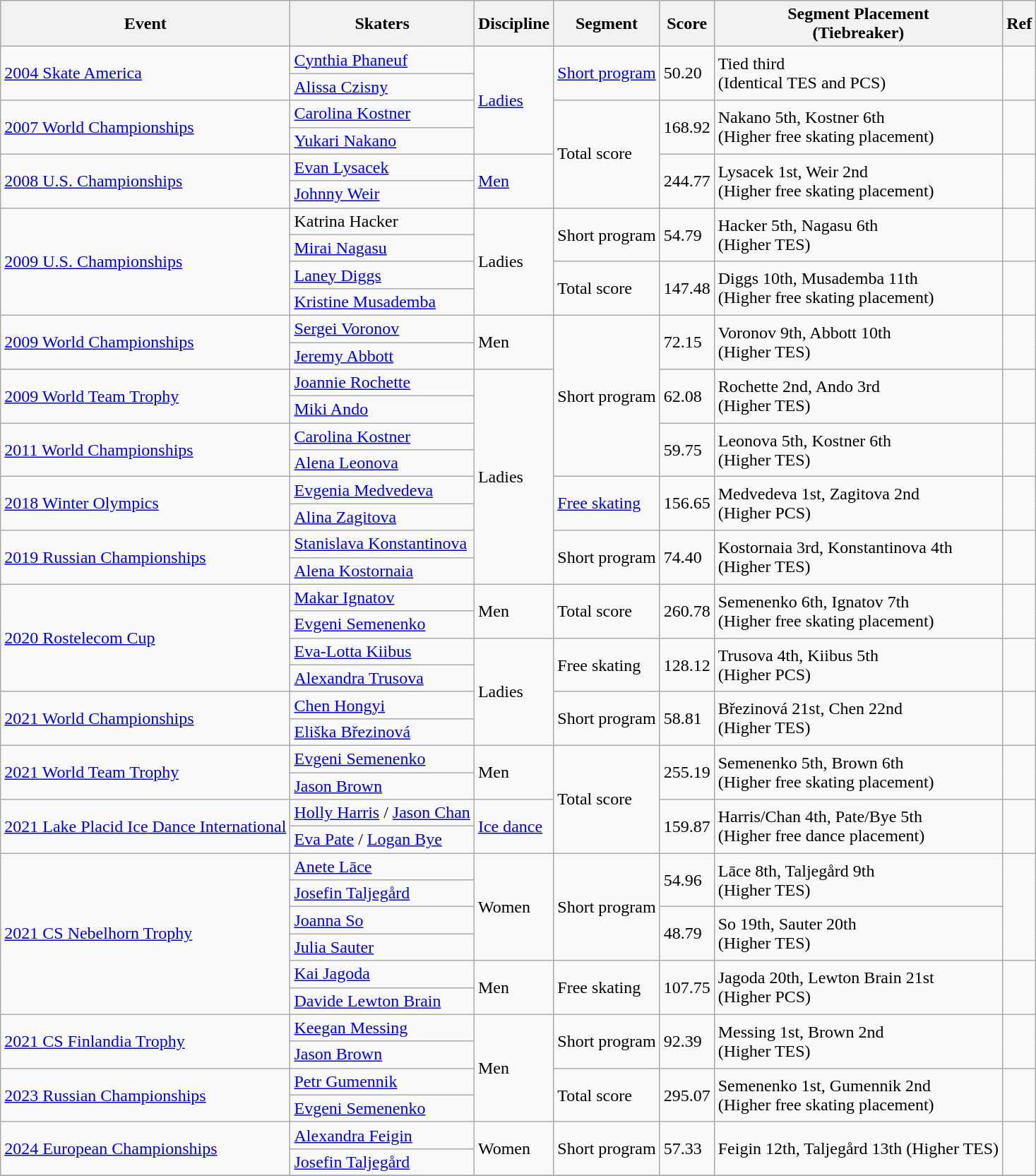<table class="wikitable" style="text-align:left">
<tr>
<th>Event</th>
<th>Skaters</th>
<th>Discipline</th>
<th>Segment</th>
<th>Score</th>
<th>Segment Placement<br>(Tiebreaker)</th>
<th>Ref</th>
</tr>
<tr>
<td rowspan=2><a href='#'>2004 Skate America</a></td>
<td> <a href='#'>Cynthia Phaneuf</a></td>
<td rowspan=4><a href='#'>Ladies</a></td>
<td rowspan=2><a href='#'>Short program</a></td>
<td rowspan=2>50.20</td>
<td rowspan=2>Tied third <br> (Identical TES and PCS)</td>
<td rowspan=2></td>
</tr>
<tr>
<td> <a href='#'>Alissa Czisny</a></td>
</tr>
<tr>
<td rowspan=2><a href='#'>2007 World Championships</a></td>
<td> <a href='#'>Carolina Kostner</a></td>
<td rowspan=4>Total score</td>
<td rowspan=2>168.92</td>
<td rowspan=2>Nakano 5th, Kostner 6th<br>(Higher free skating placement)</td>
<td rowspan=2></td>
</tr>
<tr>
<td> <a href='#'>Yukari Nakano</a></td>
</tr>
<tr>
<td rowspan=2><a href='#'>2008 U.S. Championships</a></td>
<td> <a href='#'>Evan Lysacek</a></td>
<td rowspan=2><a href='#'>Men</a></td>
<td rowspan=2>244.77</td>
<td rowspan=2>Lysacek 1st, Weir 2nd<br>(Higher free skating placement)</td>
<td rowspan=2></td>
</tr>
<tr>
<td> <a href='#'>Johnny Weir</a></td>
</tr>
<tr>
<td rowspan=4><a href='#'>2009 U.S. Championships</a></td>
<td> Katrina Hacker</td>
<td rowspan=4>Ladies</td>
<td rowspan=2>Short program</td>
<td rowspan=2>54.79</td>
<td rowspan=2>Hacker 5th, Nagasu 6th<br>(Higher TES)</td>
<td rowspan=2></td>
</tr>
<tr>
<td> <a href='#'>Mirai Nagasu</a></td>
</tr>
<tr>
<td> <a href='#'>Laney Diggs</a></td>
<td rowspan=2>Total score</td>
<td rowspan=2>147.48</td>
<td rowspan=2>Diggs 10th, Musademba 11th<br>(Higher free skating placement)</td>
<td rowspan=2></td>
</tr>
<tr>
<td> <a href='#'>Kristine Musademba</a></td>
</tr>
<tr>
<td rowspan=2><a href='#'>2009 World Championships</a></td>
<td> <a href='#'>Sergei Voronov</a></td>
<td rowspan=2>Men</td>
<td rowspan=6>Short program</td>
<td rowspan=2>72.15</td>
<td rowspan=2>Voronov 9th, Abbott 10th<br>(Higher TES)</td>
<td rowspan=2></td>
</tr>
<tr>
<td> <a href='#'>Jeremy Abbott</a></td>
</tr>
<tr>
<td rowspan=2><a href='#'>2009 World Team Trophy</a></td>
<td> <a href='#'>Joannie Rochette</a></td>
<td rowspan=8>Ladies</td>
<td rowspan=2>62.08</td>
<td rowspan=2>Rochette 2nd, Ando 3rd<br>(Higher TES)</td>
<td rowspan=2></td>
</tr>
<tr>
<td> <a href='#'>Miki Ando</a></td>
</tr>
<tr>
<td rowspan=2><a href='#'>2011 World Championships</a></td>
<td> <a href='#'>Carolina Kostner</a></td>
<td rowspan=2>59.75</td>
<td rowspan=2>Leonova 5th, Kostner 6th<br>(Higher TES)</td>
<td rowspan=2></td>
</tr>
<tr>
<td> <a href='#'>Alena Leonova</a></td>
</tr>
<tr>
<td rowspan=2><a href='#'>2018 Winter Olympics</a></td>
<td> <a href='#'>Evgenia Medvedeva</a></td>
<td rowspan=2><a href='#'>Free skating</a></td>
<td rowspan=2>156.65</td>
<td rowspan=2>Medvedeva 1st, Zagitova 2nd<br>(Higher PCS)</td>
<td rowspan=2></td>
</tr>
<tr>
<td> <a href='#'>Alina Zagitova</a></td>
</tr>
<tr>
<td rowspan=2><a href='#'>2019 Russian Championships</a></td>
<td> <a href='#'>Stanislava Konstantinova</a></td>
<td rowspan=2>Short program</td>
<td rowspan=2>74.40</td>
<td rowspan=2>Kostornaia 3rd, Konstantinova 4th<br>(Higher TES)</td>
<td rowspan=2></td>
</tr>
<tr>
<td> <a href='#'>Alena Kostornaia</a></td>
</tr>
<tr>
<td rowspan=4><a href='#'>2020 Rostelecom Cup</a></td>
<td> <a href='#'>Makar Ignatov</a></td>
<td rowspan=2>Men</td>
<td rowspan=2>Total score</td>
<td rowspan=2>260.78</td>
<td rowspan=2>Semenenko 6th, Ignatov 7th<br>(Higher free skating placement)</td>
<td rowspan=2></td>
</tr>
<tr>
<td> <a href='#'>Evgeni Semenenko</a></td>
</tr>
<tr>
<td> <a href='#'>Eva-Lotta Kiibus</a></td>
<td rowspan=4>Ladies</td>
<td rowspan=2>Free skating</td>
<td rowspan=2>128.12</td>
<td rowspan=2>Trusova 4th, Kiibus 5th<br>(Higher PCS)</td>
<td rowspan=2></td>
</tr>
<tr>
<td> <a href='#'>Alexandra Trusova</a></td>
</tr>
<tr>
<td rowspan=2><a href='#'>2021 World Championships</a></td>
<td> <a href='#'>Chen Hongyi</a></td>
<td rowspan=2>Short program</td>
<td rowspan=2>58.81</td>
<td rowspan=2>Březinová 21st, Chen 22nd<br>(Higher TES)</td>
<td rowspan=2></td>
</tr>
<tr>
<td> <a href='#'>Eliška Březinová</a></td>
</tr>
<tr>
<td rowspan=2><a href='#'>2021 World Team Trophy</a></td>
<td> <a href='#'>Evgeni Semenenko</a></td>
<td rowspan=2>Men</td>
<td rowspan=4>Total score</td>
<td rowspan=2>255.19</td>
<td rowspan=2>Semenenko 5th, Brown 6th<br>(Higher free skating placement)</td>
<td rowspan=2></td>
</tr>
<tr>
<td> <a href='#'>Jason Brown</a></td>
</tr>
<tr>
<td rowspan=2><a href='#'>2021 Lake Placid Ice Dance International</a></td>
<td> <a href='#'>Holly Harris</a> / <a href='#'>Jason Chan</a></td>
<td rowspan=2><a href='#'>Ice dance</a></td>
<td rowspan=2>159.87</td>
<td rowspan=2>Harris/Chan 4th, Pate/Bye 5th<br>(Higher free dance placement)</td>
<td rowspan=2></td>
</tr>
<tr>
<td> <a href='#'>Eva Pate</a> / <a href='#'>Logan Bye</a></td>
</tr>
<tr>
<td rowspan=6><a href='#'>2021 CS Nebelhorn Trophy</a></td>
<td> <a href='#'>Anete Lāce</a></td>
<td rowspan=4>Women</td>
<td rowspan=4>Short program</td>
<td rowspan=2>54.96</td>
<td rowspan=2>Lāce 8th, Taljegård 9th<br>(Higher TES)</td>
<td rowspan=4></td>
</tr>
<tr>
<td> <a href='#'>Josefin Taljegård</a></td>
</tr>
<tr>
<td> <a href='#'>Joanna So</a></td>
<td rowspan=2>48.79</td>
<td rowspan=2>So 19th, Sauter 20th<br>(Higher TES)</td>
</tr>
<tr>
<td> <a href='#'>Julia Sauter</a></td>
</tr>
<tr>
<td> <a href='#'>Kai Jagoda</a></td>
<td rowspan=2>Men</td>
<td rowspan=2>Free skating</td>
<td rowspan=2>107.75</td>
<td rowspan=2>Jagoda 20th, Lewton Brain 21st<br>(Higher PCS)</td>
<td rowspan=2></td>
</tr>
<tr>
<td> <a href='#'>Davide Lewton Brain</a></td>
</tr>
<tr>
<td rowspan=2><a href='#'>2021 CS Finlandia Trophy</a></td>
<td> <a href='#'>Keegan Messing</a></td>
<td rowspan=4>Men</td>
<td rowspan=2>Short program</td>
<td rowspan=2>92.39</td>
<td rowspan=2>Messing 1st, Brown 2nd<br>(Higher TES)</td>
<td rowspan=2></td>
</tr>
<tr>
<td> <a href='#'>Jason Brown</a></td>
</tr>
<tr>
<td rowspan=2><a href='#'>2023 Russian Championships</a></td>
<td> <a href='#'>Petr Gumennik</a></td>
<td rowspan=2>Total score</td>
<td rowspan=2>295.07</td>
<td rowspan=2>Semenenko 1st, Gumennik 2nd<br>(Higher free skating placement)</td>
<td rowspan=2></td>
</tr>
<tr>
<td> <a href='#'>Evgeni Semenenko</a></td>
</tr>
<tr>
<td rowspan="2"><a href='#'>2024 European Championships</a></td>
<td> <a href='#'>Alexandra Feigin</a></td>
<td rowspan="2">Women</td>
<td rowspan="2">Short program</td>
<td rowspan="2">57.33</td>
<td rowspan="2">Feigin 12th, Taljegård 13th (Higher TES)</td>
<td rowspan="2"></td>
</tr>
<tr>
<td> <a href='#'>Josefin Taljegård</a></td>
</tr>
<tr>
</tr>
</table>
